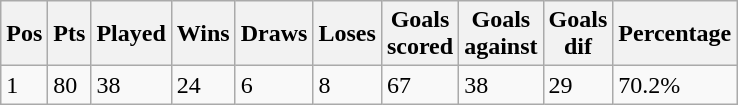<table class="wikitable">
<tr>
<th width="20">Pos</th>
<th width="20">Pts</th>
<th width="20">Played</th>
<th width="20">Wins</th>
<th width="20">Draws</th>
<th width="20">Loses</th>
<th width="20">Goals scored</th>
<th width="20">Goals against</th>
<th width="20">Goals dif</th>
<th width="20">Percentage</th>
</tr>
<tr>
<td>1</td>
<td>80</td>
<td>38</td>
<td>24</td>
<td>6</td>
<td>8</td>
<td>67</td>
<td>38</td>
<td>29</td>
<td>70.2%</td>
</tr>
</table>
